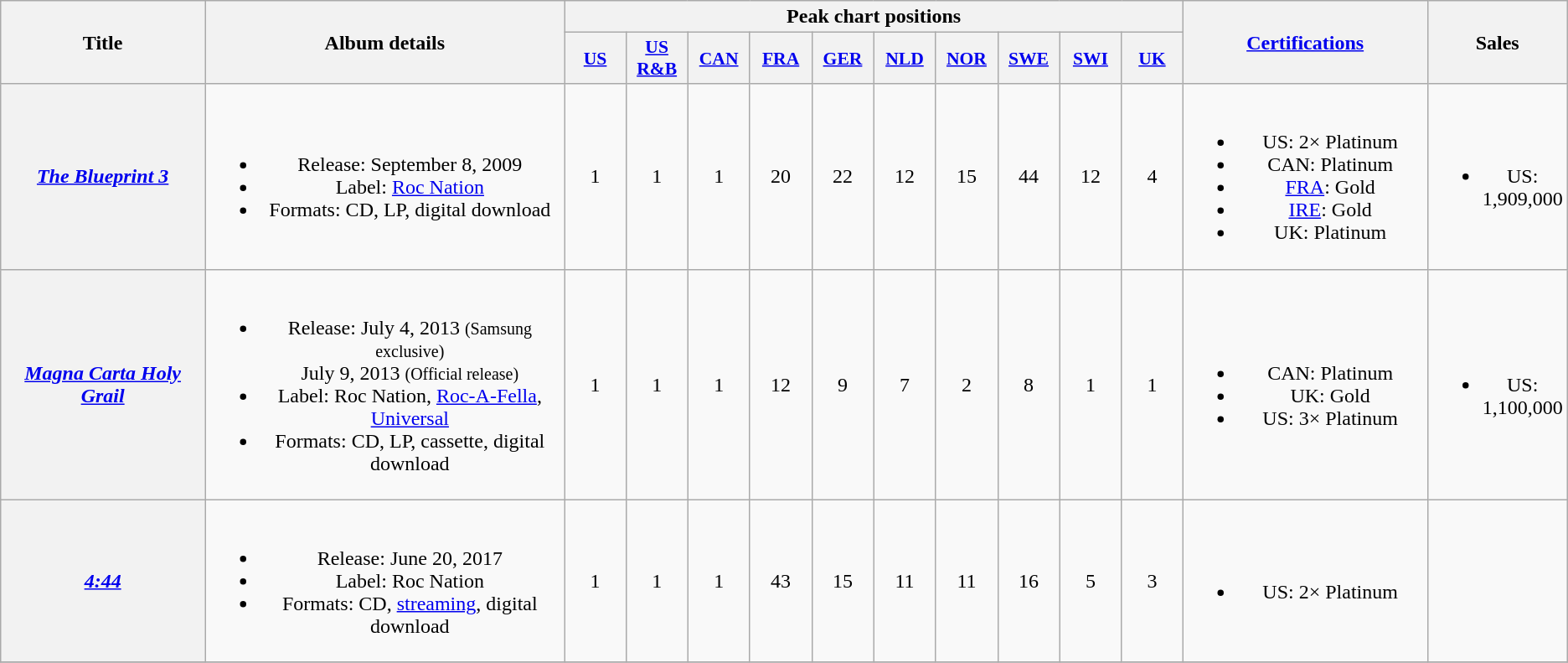<table class="wikitable plainrowheaders" style="text-align:center;">
<tr>
<th scope="col" rowspan="2" style="width:10em;">Title</th>
<th scope="col" rowspan="2" style="width:18em;">Album details</th>
<th scope="col" colspan="10">Peak chart positions</th>
<th scope="col" rowspan="2" style="width:12em;"><a href='#'>Certifications</a></th>
<th scope="col" rowspan="2">Sales</th>
</tr>
<tr>
<th scope="col" style="width:3em;font-size:90%;"><a href='#'>US</a><br></th>
<th scope="col" style="width:3em;font-size:90%;"><a href='#'>US R&B</a><br></th>
<th scope="col" style="width:3em;font-size:90%;"><a href='#'>CAN</a><br></th>
<th scope="col" style="width:3em;font-size:90%;"><a href='#'>FRA</a><br></th>
<th scope="col" style="width:3em;font-size:90%;"><a href='#'>GER</a><br></th>
<th scope="col" style="width:3em;font-size:90%;"><a href='#'>NLD</a><br></th>
<th scope="col" style="width:3em;font-size:90%;"><a href='#'>NOR</a><br></th>
<th scope="col" style="width:3em;font-size:90%;"><a href='#'>SWE</a><br></th>
<th scope="col" style="width:3em;font-size:90%;"><a href='#'>SWI</a><br></th>
<th scope="col" style="width:3em;font-size:90%;"><a href='#'>UK</a><br></th>
</tr>
<tr>
<th scope="row"><em><a href='#'>The Blueprint 3</a></em></th>
<td><br><ul><li>Release: September 8, 2009</li><li>Label: <a href='#'>Roc Nation</a></li><li>Formats: CD, LP, digital download</li></ul></td>
<td>1</td>
<td>1</td>
<td>1</td>
<td>20</td>
<td>22</td>
<td>12</td>
<td>15</td>
<td>44</td>
<td>12</td>
<td>4</td>
<td><br><ul><li>US: 2× Platinum</li><li>CAN: Platinum</li><li><a href='#'>FRA</a>: Gold</li><li><a href='#'>IRE</a>: Gold</li><li>UK: Platinum</li></ul></td>
<td><br><ul><li>US: 1,909,000</li></ul></td>
</tr>
<tr>
<th scope="row"><em><a href='#'>Magna Carta Holy Grail</a></em></th>
<td><br><ul><li>Release: July 4, 2013 <small>(Samsung exclusive)</small><br>July 9, 2013 <small>(Official release)</small></li><li>Label: Roc Nation, <a href='#'>Roc-A-Fella</a>, <a href='#'>Universal</a></li><li>Formats: CD, LP, cassette, digital download</li></ul></td>
<td>1</td>
<td>1</td>
<td>1</td>
<td>12</td>
<td>9</td>
<td>7</td>
<td>2</td>
<td>8</td>
<td>1</td>
<td>1</td>
<td><br><ul><li>CAN: Platinum</li><li>UK: Gold</li><li>US: 3× Platinum</li></ul></td>
<td><br><ul><li>US: 1,100,000</li></ul></td>
</tr>
<tr>
<th scope="row"><em><a href='#'>4:44</a></em></th>
<td><br><ul><li>Release: June 20, 2017</li><li>Label: Roc Nation</li><li>Formats: CD, <a href='#'>streaming</a>, digital download</li></ul></td>
<td>1</td>
<td>1</td>
<td>1</td>
<td>43</td>
<td>15</td>
<td>11</td>
<td>11</td>
<td>16</td>
<td>5</td>
<td>3</td>
<td><br><ul><li>US: 2× Platinum</li></ul></td>
<td></td>
</tr>
<tr>
</tr>
</table>
